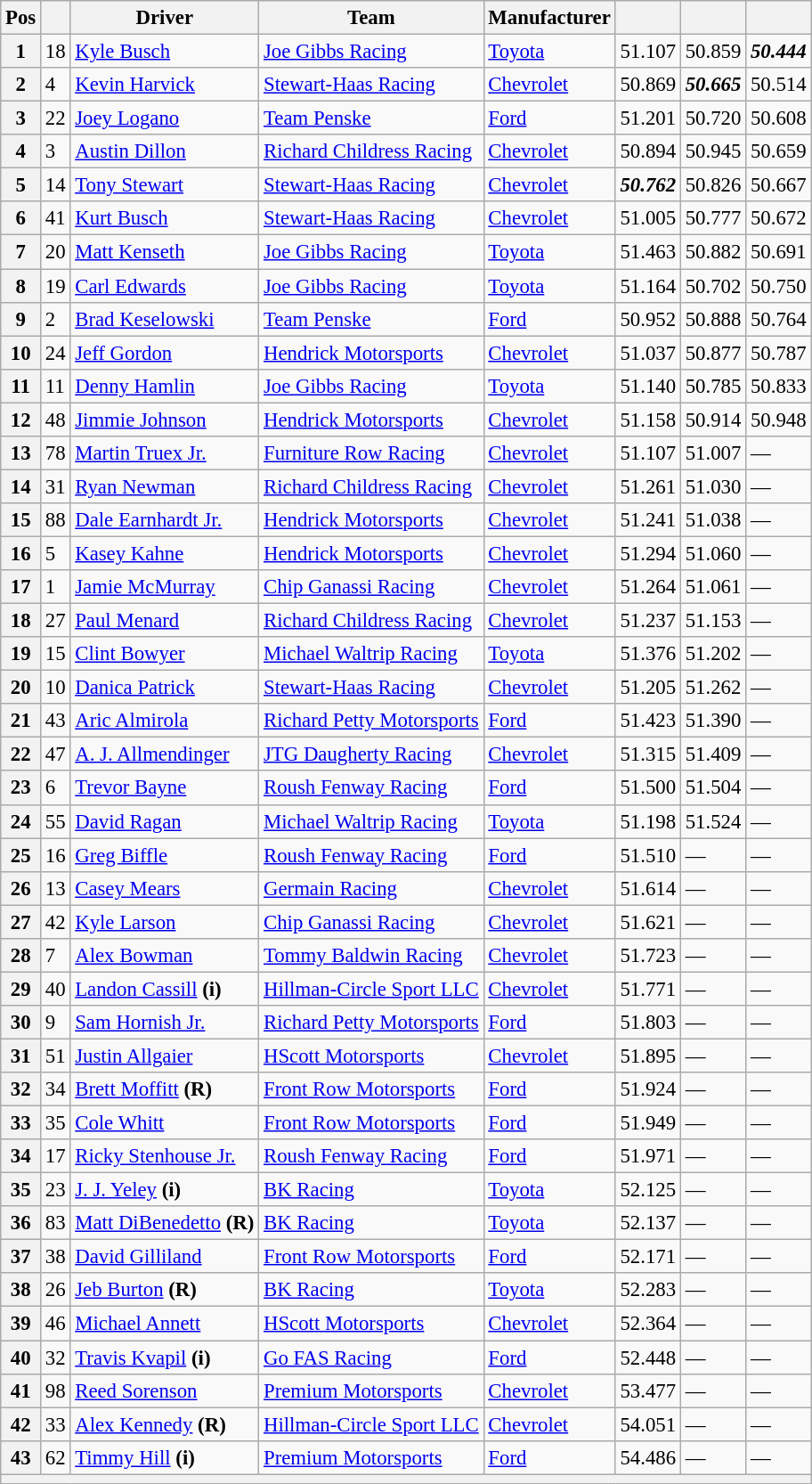<table class="wikitable" style="font-size:95%">
<tr>
<th>Pos</th>
<th></th>
<th>Driver</th>
<th>Team</th>
<th>Manufacturer</th>
<th></th>
<th></th>
<th></th>
</tr>
<tr>
<th>1</th>
<td>18</td>
<td><a href='#'>Kyle Busch</a></td>
<td><a href='#'>Joe Gibbs Racing</a></td>
<td><a href='#'>Toyota</a></td>
<td>51.107</td>
<td>50.859</td>
<td><strong><em>50.444</em></strong></td>
</tr>
<tr>
<th>2</th>
<td>4</td>
<td><a href='#'>Kevin Harvick</a></td>
<td><a href='#'>Stewart-Haas Racing</a></td>
<td><a href='#'>Chevrolet</a></td>
<td>50.869</td>
<td><strong><em>50.665</em></strong></td>
<td>50.514</td>
</tr>
<tr>
<th>3</th>
<td>22</td>
<td><a href='#'>Joey Logano</a></td>
<td><a href='#'>Team Penske</a></td>
<td><a href='#'>Ford</a></td>
<td>51.201</td>
<td>50.720</td>
<td>50.608</td>
</tr>
<tr>
<th>4</th>
<td>3</td>
<td><a href='#'>Austin Dillon</a></td>
<td><a href='#'>Richard Childress Racing</a></td>
<td><a href='#'>Chevrolet</a></td>
<td>50.894</td>
<td>50.945</td>
<td>50.659</td>
</tr>
<tr>
<th>5</th>
<td>14</td>
<td><a href='#'>Tony Stewart</a></td>
<td><a href='#'>Stewart-Haas Racing</a></td>
<td><a href='#'>Chevrolet</a></td>
<td><strong><em>50.762</em></strong></td>
<td>50.826</td>
<td>50.667</td>
</tr>
<tr>
<th>6</th>
<td>41</td>
<td><a href='#'>Kurt Busch</a></td>
<td><a href='#'>Stewart-Haas Racing</a></td>
<td><a href='#'>Chevrolet</a></td>
<td>51.005</td>
<td>50.777</td>
<td>50.672</td>
</tr>
<tr>
<th>7</th>
<td>20</td>
<td><a href='#'>Matt Kenseth</a></td>
<td><a href='#'>Joe Gibbs Racing</a></td>
<td><a href='#'>Toyota</a></td>
<td>51.463</td>
<td>50.882</td>
<td>50.691</td>
</tr>
<tr>
<th>8</th>
<td>19</td>
<td><a href='#'>Carl Edwards</a></td>
<td><a href='#'>Joe Gibbs Racing</a></td>
<td><a href='#'>Toyota</a></td>
<td>51.164</td>
<td>50.702</td>
<td>50.750</td>
</tr>
<tr>
<th>9</th>
<td>2</td>
<td><a href='#'>Brad Keselowski</a></td>
<td><a href='#'>Team Penske</a></td>
<td><a href='#'>Ford</a></td>
<td>50.952</td>
<td>50.888</td>
<td>50.764</td>
</tr>
<tr>
<th>10</th>
<td>24</td>
<td><a href='#'>Jeff Gordon</a></td>
<td><a href='#'>Hendrick Motorsports</a></td>
<td><a href='#'>Chevrolet</a></td>
<td>51.037</td>
<td>50.877</td>
<td>50.787</td>
</tr>
<tr>
<th>11</th>
<td>11</td>
<td><a href='#'>Denny Hamlin</a></td>
<td><a href='#'>Joe Gibbs Racing</a></td>
<td><a href='#'>Toyota</a></td>
<td>51.140</td>
<td>50.785</td>
<td>50.833</td>
</tr>
<tr>
<th>12</th>
<td>48</td>
<td><a href='#'>Jimmie Johnson</a></td>
<td><a href='#'>Hendrick Motorsports</a></td>
<td><a href='#'>Chevrolet</a></td>
<td>51.158</td>
<td>50.914</td>
<td>50.948</td>
</tr>
<tr>
<th>13</th>
<td>78</td>
<td><a href='#'>Martin Truex Jr.</a></td>
<td><a href='#'>Furniture Row Racing</a></td>
<td><a href='#'>Chevrolet</a></td>
<td>51.107</td>
<td>51.007</td>
<td>—</td>
</tr>
<tr>
<th>14</th>
<td>31</td>
<td><a href='#'>Ryan Newman</a></td>
<td><a href='#'>Richard Childress Racing</a></td>
<td><a href='#'>Chevrolet</a></td>
<td>51.261</td>
<td>51.030</td>
<td>—</td>
</tr>
<tr>
<th>15</th>
<td>88</td>
<td><a href='#'>Dale Earnhardt Jr.</a></td>
<td><a href='#'>Hendrick Motorsports</a></td>
<td><a href='#'>Chevrolet</a></td>
<td>51.241</td>
<td>51.038</td>
<td>—</td>
</tr>
<tr>
<th>16</th>
<td>5</td>
<td><a href='#'>Kasey Kahne</a></td>
<td><a href='#'>Hendrick Motorsports</a></td>
<td><a href='#'>Chevrolet</a></td>
<td>51.294</td>
<td>51.060</td>
<td>—</td>
</tr>
<tr>
<th>17</th>
<td>1</td>
<td><a href='#'>Jamie McMurray</a></td>
<td><a href='#'>Chip Ganassi Racing</a></td>
<td><a href='#'>Chevrolet</a></td>
<td>51.264</td>
<td>51.061</td>
<td>—</td>
</tr>
<tr>
<th>18</th>
<td>27</td>
<td><a href='#'>Paul Menard</a></td>
<td><a href='#'>Richard Childress Racing</a></td>
<td><a href='#'>Chevrolet</a></td>
<td>51.237</td>
<td>51.153</td>
<td>—</td>
</tr>
<tr>
<th>19</th>
<td>15</td>
<td><a href='#'>Clint Bowyer</a></td>
<td><a href='#'>Michael Waltrip Racing</a></td>
<td><a href='#'>Toyota</a></td>
<td>51.376</td>
<td>51.202</td>
<td>—</td>
</tr>
<tr>
<th>20</th>
<td>10</td>
<td><a href='#'>Danica Patrick</a></td>
<td><a href='#'>Stewart-Haas Racing</a></td>
<td><a href='#'>Chevrolet</a></td>
<td>51.205</td>
<td>51.262</td>
<td>—</td>
</tr>
<tr>
<th>21</th>
<td>43</td>
<td><a href='#'>Aric Almirola</a></td>
<td><a href='#'>Richard Petty Motorsports</a></td>
<td><a href='#'>Ford</a></td>
<td>51.423</td>
<td>51.390</td>
<td>—</td>
</tr>
<tr>
<th>22</th>
<td>47</td>
<td><a href='#'>A. J. Allmendinger</a></td>
<td><a href='#'>JTG Daugherty Racing</a></td>
<td><a href='#'>Chevrolet</a></td>
<td>51.315</td>
<td>51.409</td>
<td>—</td>
</tr>
<tr>
<th>23</th>
<td>6</td>
<td><a href='#'>Trevor Bayne</a></td>
<td><a href='#'>Roush Fenway Racing</a></td>
<td><a href='#'>Ford</a></td>
<td>51.500</td>
<td>51.504</td>
<td>—</td>
</tr>
<tr>
<th>24</th>
<td>55</td>
<td><a href='#'>David Ragan</a></td>
<td><a href='#'>Michael Waltrip Racing</a></td>
<td><a href='#'>Toyota</a></td>
<td>51.198</td>
<td>51.524</td>
<td>—</td>
</tr>
<tr>
<th>25</th>
<td>16</td>
<td><a href='#'>Greg Biffle</a></td>
<td><a href='#'>Roush Fenway Racing</a></td>
<td><a href='#'>Ford</a></td>
<td>51.510</td>
<td>—</td>
<td>—</td>
</tr>
<tr>
<th>26</th>
<td>13</td>
<td><a href='#'>Casey Mears</a></td>
<td><a href='#'>Germain Racing</a></td>
<td><a href='#'>Chevrolet</a></td>
<td>51.614</td>
<td>—</td>
<td>—</td>
</tr>
<tr>
<th>27</th>
<td>42</td>
<td><a href='#'>Kyle Larson</a></td>
<td><a href='#'>Chip Ganassi Racing</a></td>
<td><a href='#'>Chevrolet</a></td>
<td>51.621</td>
<td>—</td>
<td>—</td>
</tr>
<tr>
<th>28</th>
<td>7</td>
<td><a href='#'>Alex Bowman</a></td>
<td><a href='#'>Tommy Baldwin Racing</a></td>
<td><a href='#'>Chevrolet</a></td>
<td>51.723</td>
<td>—</td>
<td>—</td>
</tr>
<tr>
<th>29</th>
<td>40</td>
<td><a href='#'>Landon Cassill</a> <strong>(i)</strong></td>
<td><a href='#'>Hillman-Circle Sport LLC</a></td>
<td><a href='#'>Chevrolet</a></td>
<td>51.771</td>
<td>—</td>
<td>—</td>
</tr>
<tr>
<th>30</th>
<td>9</td>
<td><a href='#'>Sam Hornish Jr.</a></td>
<td><a href='#'>Richard Petty Motorsports</a></td>
<td><a href='#'>Ford</a></td>
<td>51.803</td>
<td>—</td>
<td>—</td>
</tr>
<tr>
<th>31</th>
<td>51</td>
<td><a href='#'>Justin Allgaier</a></td>
<td><a href='#'>HScott Motorsports</a></td>
<td><a href='#'>Chevrolet</a></td>
<td>51.895</td>
<td>—</td>
<td>—</td>
</tr>
<tr>
<th>32</th>
<td>34</td>
<td><a href='#'>Brett Moffitt</a> <strong>(R)</strong></td>
<td><a href='#'>Front Row Motorsports</a></td>
<td><a href='#'>Ford</a></td>
<td>51.924</td>
<td>—</td>
<td>—</td>
</tr>
<tr>
<th>33</th>
<td>35</td>
<td><a href='#'>Cole Whitt</a></td>
<td><a href='#'>Front Row Motorsports</a></td>
<td><a href='#'>Ford</a></td>
<td>51.949</td>
<td>—</td>
<td>—</td>
</tr>
<tr>
<th>34</th>
<td>17</td>
<td><a href='#'>Ricky Stenhouse Jr.</a></td>
<td><a href='#'>Roush Fenway Racing</a></td>
<td><a href='#'>Ford</a></td>
<td>51.971</td>
<td>—</td>
<td>—</td>
</tr>
<tr>
<th>35</th>
<td>23</td>
<td><a href='#'>J. J. Yeley</a> <strong>(i)</strong></td>
<td><a href='#'>BK Racing</a></td>
<td><a href='#'>Toyota</a></td>
<td>52.125</td>
<td>—</td>
<td>—</td>
</tr>
<tr>
<th>36</th>
<td>83</td>
<td><a href='#'>Matt DiBenedetto</a> <strong>(R)</strong></td>
<td><a href='#'>BK Racing</a></td>
<td><a href='#'>Toyota</a></td>
<td>52.137</td>
<td>—</td>
<td>—</td>
</tr>
<tr>
<th>37</th>
<td>38</td>
<td><a href='#'>David Gilliland</a></td>
<td><a href='#'>Front Row Motorsports</a></td>
<td><a href='#'>Ford</a></td>
<td>52.171</td>
<td>—</td>
<td>—</td>
</tr>
<tr>
<th>38</th>
<td>26</td>
<td><a href='#'>Jeb Burton</a> <strong>(R)</strong></td>
<td><a href='#'>BK Racing</a></td>
<td><a href='#'>Toyota</a></td>
<td>52.283</td>
<td>—</td>
<td>—</td>
</tr>
<tr>
<th>39</th>
<td>46</td>
<td><a href='#'>Michael Annett</a></td>
<td><a href='#'>HScott Motorsports</a></td>
<td><a href='#'>Chevrolet</a></td>
<td>52.364</td>
<td>—</td>
<td>—</td>
</tr>
<tr>
<th>40</th>
<td>32</td>
<td><a href='#'>Travis Kvapil</a> <strong>(i)</strong></td>
<td><a href='#'>Go FAS Racing</a></td>
<td><a href='#'>Ford</a></td>
<td>52.448</td>
<td>—</td>
<td>—</td>
</tr>
<tr>
<th>41</th>
<td>98</td>
<td><a href='#'>Reed Sorenson</a></td>
<td><a href='#'>Premium Motorsports</a></td>
<td><a href='#'>Chevrolet</a></td>
<td>53.477</td>
<td>—</td>
<td>—</td>
</tr>
<tr>
<th>42</th>
<td>33</td>
<td><a href='#'>Alex Kennedy</a> <strong>(R)</strong></td>
<td><a href='#'>Hillman-Circle Sport LLC</a></td>
<td><a href='#'>Chevrolet</a></td>
<td>54.051</td>
<td>—</td>
<td>—</td>
</tr>
<tr>
<th>43</th>
<td>62</td>
<td><a href='#'>Timmy Hill</a> <strong>(i)</strong></td>
<td><a href='#'>Premium Motorsports</a></td>
<td><a href='#'>Ford</a></td>
<td>54.486</td>
<td>—</td>
<td>—</td>
</tr>
<tr>
<th colspan="8"></th>
</tr>
</table>
